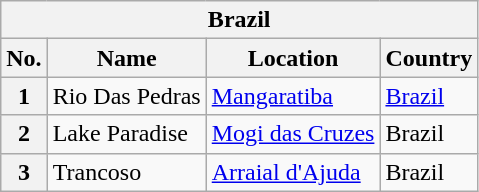<table class="wikitable sortable">
<tr>
<th colspan="5">Brazil</th>
</tr>
<tr>
<th>No.</th>
<th>Name</th>
<th>Location</th>
<th>Country</th>
</tr>
<tr>
<th>1</th>
<td>Rio Das Pedras</td>
<td><a href='#'>Mangaratiba</a></td>
<td><a href='#'>Brazil</a></td>
</tr>
<tr>
<th>2</th>
<td>Lake Paradise</td>
<td><a href='#'>Mogi das Cruzes</a></td>
<td>Brazil</td>
</tr>
<tr>
<th>3</th>
<td>Trancoso</td>
<td><a href='#'>Arraial d'Ajuda</a></td>
<td>Brazil</td>
</tr>
</table>
